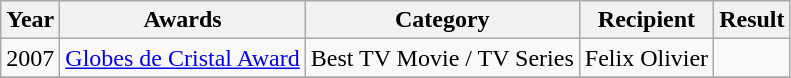<table class="wikitable sortable">
<tr>
<th>Year</th>
<th>Awards</th>
<th>Category</th>
<th>Recipient</th>
<th>Result</th>
</tr>
<tr>
<td>2007</td>
<td><a href='#'>Globes de Cristal Award</a></td>
<td>Best TV Movie / TV Series</td>
<td>Felix Olivier</td>
<td></td>
</tr>
<tr>
</tr>
</table>
